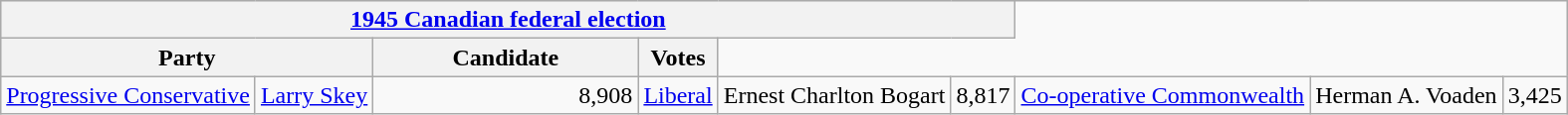<table class="wikitable">
<tr style="background:#e9e9e9;">
<th colspan="6"><a href='#'>1945 Canadian federal election</a></th>
</tr>
<tr style="background:#e9e9e9;">
<th colspan="2" style="width: 200px">Party</th>
<th style="width: 170px">Candidate</th>
<th style="width: 40px">Votes</th>
</tr>
<tr>
<td><a href='#'>Progressive Conservative</a></td>
<td><a href='#'>Larry Skey</a></td>
<td align="right">8,908<br></td>
<td><a href='#'>Liberal</a></td>
<td>Ernest Charlton Bogart</td>
<td align="right">8,817<br>
</td>
<td><a href='#'>Co-operative Commonwealth</a></td>
<td>Herman A. Voaden</td>
<td align="right">3,425</td>
</tr>
</table>
